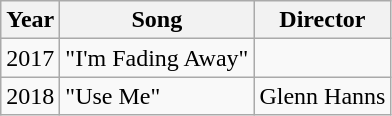<table class="wikitable">
<tr>
<th><strong>Year</strong></th>
<th>Song</th>
<th>Director</th>
</tr>
<tr>
<td>2017</td>
<td>"I'm Fading Away"</td>
<td></td>
</tr>
<tr>
<td>2018</td>
<td>"Use Me"</td>
<td>Glenn Hanns</td>
</tr>
</table>
